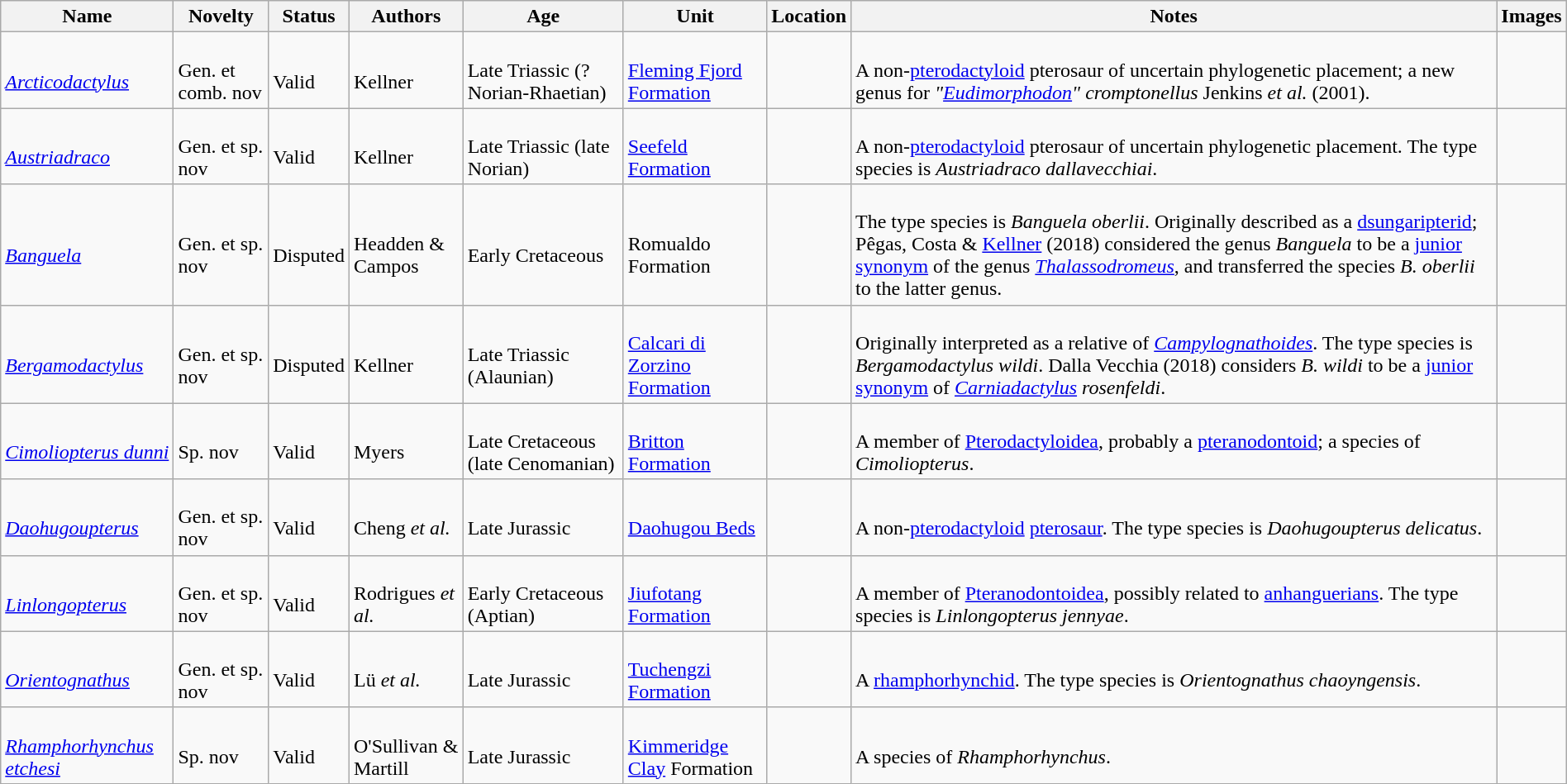<table class="wikitable sortable"  style="margin:auto; width:100%;">
<tr>
<th>Name</th>
<th>Novelty</th>
<th>Status</th>
<th>Authors</th>
<th>Age</th>
<th>Unit</th>
<th>Location</th>
<th>Notes</th>
<th>Images</th>
</tr>
<tr>
<td><br><em><a href='#'>Arcticodactylus</a></em></td>
<td><br>Gen. et comb. nov</td>
<td><br>Valid</td>
<td><br>Kellner</td>
<td><br>Late Triassic (?Norian-Rhaetian)</td>
<td><br><a href='#'>Fleming Fjord Formation</a></td>
<td><br></td>
<td><br>A non-<a href='#'>pterodactyloid</a> pterosaur of uncertain phylogenetic placement; a new genus for <em>"<a href='#'>Eudimorphodon</a>" cromptonellus</em> Jenkins <em>et al.</em> (2001).</td>
<td></td>
</tr>
<tr>
<td><br><em><a href='#'>Austriadraco</a></em></td>
<td><br>Gen. et sp. nov</td>
<td><br>Valid</td>
<td><br>Kellner</td>
<td><br>Late Triassic (late Norian)</td>
<td><br><a href='#'>Seefeld Formation</a></td>
<td><br></td>
<td><br>A non-<a href='#'>pterodactyloid</a> pterosaur of uncertain phylogenetic placement. The type species is <em>Austriadraco dallavecchiai</em>.</td>
<td></td>
</tr>
<tr>
<td><br><em><a href='#'>Banguela</a></em></td>
<td><br>Gen. et sp. nov</td>
<td><br>Disputed</td>
<td><br>Headden & Campos</td>
<td><br>Early Cretaceous</td>
<td><br>Romualdo Formation</td>
<td><br></td>
<td><br>The type species is <em>Banguela oberlii</em>. Originally described as a <a href='#'>dsungaripterid</a>; Pêgas, Costa & <a href='#'>Kellner</a> (2018) considered the genus <em>Banguela</em> to be a <a href='#'>junior synonym</a> of the genus <em><a href='#'>Thalassodromeus</a></em>, and transferred the species <em>B. oberlii</em> to the latter genus.</td>
<td></td>
</tr>
<tr>
<td><br><em><a href='#'>Bergamodactylus</a></em></td>
<td><br>Gen. et sp. nov</td>
<td><br>Disputed</td>
<td><br>Kellner</td>
<td><br>Late Triassic (Alaunian)</td>
<td><br><a href='#'>Calcari di Zorzino Formation</a></td>
<td><br></td>
<td><br>Originally interpreted as a relative of <em><a href='#'>Campylognathoides</a></em>. The type species is <em>Bergamodactylus wildi</em>. Dalla Vecchia (2018) considers <em>B. wildi</em> to be a <a href='#'>junior synonym</a> of <em><a href='#'>Carniadactylus</a> rosenfeldi</em>.</td>
<td></td>
</tr>
<tr>
<td><br><em><a href='#'>Cimoliopterus dunni</a></em></td>
<td><br>Sp. nov</td>
<td><br>Valid</td>
<td><br>Myers</td>
<td><br>Late Cretaceous (late Cenomanian)</td>
<td><br><a href='#'>Britton Formation</a></td>
<td><br></td>
<td><br>A member of <a href='#'>Pterodactyloidea</a>, probably a <a href='#'>pteranodontoid</a>; a species of <em>Cimoliopterus</em>.</td>
<td></td>
</tr>
<tr>
<td><br><em><a href='#'>Daohugoupterus</a></em></td>
<td><br>Gen. et sp. nov</td>
<td><br>Valid</td>
<td><br>Cheng <em>et al.</em></td>
<td><br>Late Jurassic</td>
<td><br><a href='#'>Daohugou Beds</a></td>
<td><br></td>
<td><br>A non-<a href='#'>pterodactyloid</a> <a href='#'>pterosaur</a>. The type species is <em>Daohugoupterus delicatus</em>.</td>
<td></td>
</tr>
<tr>
<td><br><em><a href='#'>Linlongopterus</a></em></td>
<td><br>Gen. et sp. nov</td>
<td><br>Valid</td>
<td><br>Rodrigues <em>et al.</em></td>
<td><br>Early Cretaceous (Aptian)</td>
<td><br><a href='#'>Jiufotang Formation</a></td>
<td><br></td>
<td><br>A member of <a href='#'>Pteranodontoidea</a>, possibly related to <a href='#'>anhanguerians</a>. The type species is <em>Linlongopterus jennyae</em>.</td>
<td></td>
</tr>
<tr>
<td><br><em><a href='#'>Orientognathus</a></em></td>
<td><br>Gen. et sp. nov</td>
<td><br>Valid</td>
<td><br>Lü <em>et al.</em></td>
<td><br>Late Jurassic</td>
<td><br><a href='#'>Tuchengzi Formation</a></td>
<td><br></td>
<td><br>A <a href='#'>rhamphorhynchid</a>. The type species is <em>Orientognathus chaoyngensis</em>.</td>
<td></td>
</tr>
<tr>
<td><br><em><a href='#'>Rhamphorhynchus etchesi</a></em></td>
<td><br>Sp. nov</td>
<td><br>Valid</td>
<td><br>O'Sullivan & Martill</td>
<td><br>Late Jurassic</td>
<td><br><a href='#'>Kimmeridge Clay</a> Formation</td>
<td><br></td>
<td><br>A species of <em>Rhamphorhynchus</em>.</td>
<td></td>
</tr>
</table>
